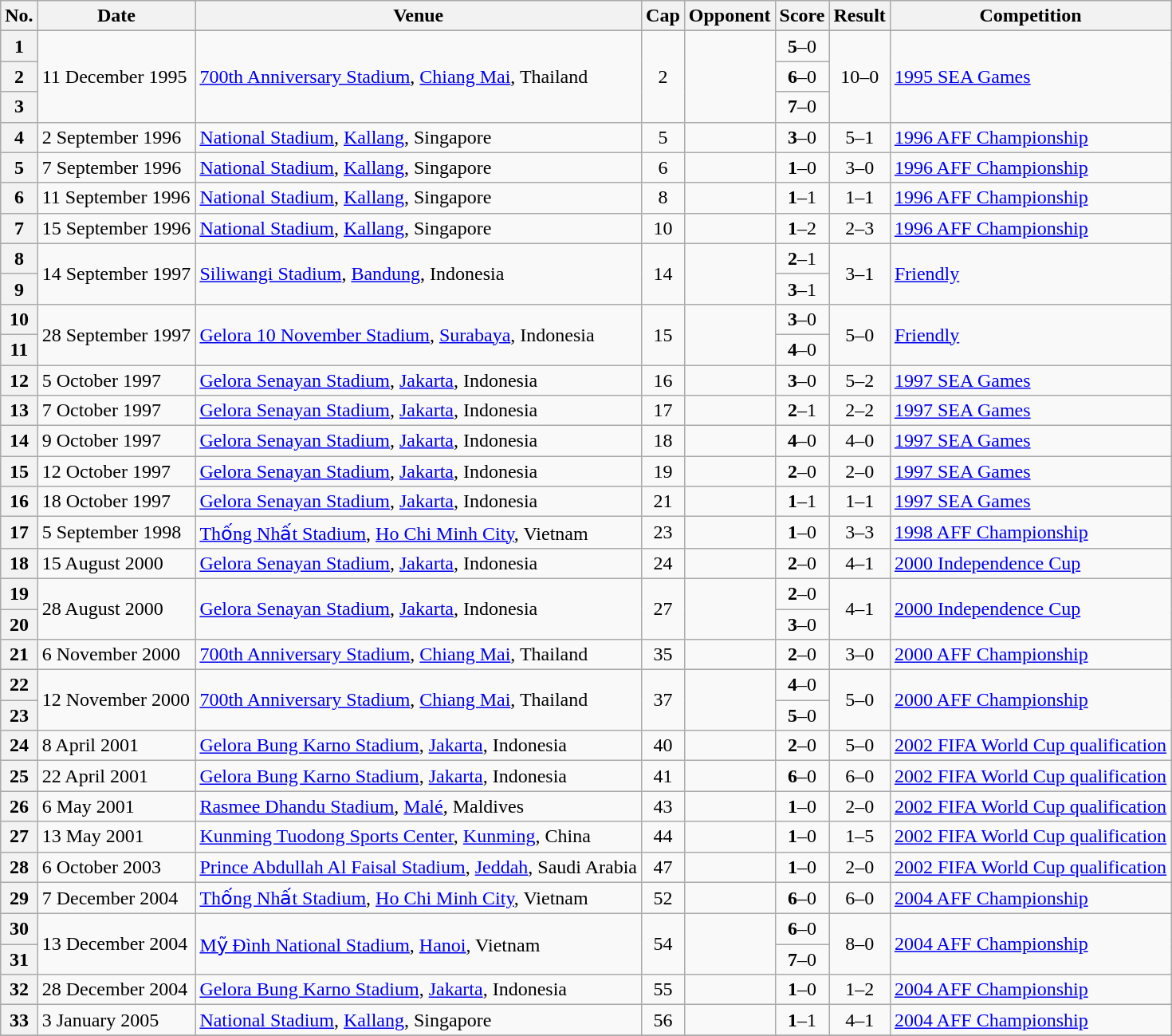<table class="wikitable plainrowheaders sortable">
<tr>
<th scope="col">No.</th>
<th scope="col">Date</th>
<th scope="col">Venue</th>
<th scope="col">Cap</th>
<th scope="col">Opponent</th>
<th scope="col">Score</th>
<th scope="col">Result</th>
<th scope="col">Competition</th>
</tr>
<tr>
</tr>
<tr>
<th align="center" scope="row;">1</th>
<td rowspan="3">11 December 1995</td>
<td rowspan="3"><a href='#'>700th Anniversary Stadium</a>, <a href='#'>Chiang Mai</a>, Thailand</td>
<td rowspan="3" align="center">2</td>
<td rowspan="3"></td>
<td align="center"><strong>5</strong>–0</td>
<td rowspan="3" align="center">10–0</td>
<td rowspan="3"><a href='#'>1995 SEA Games</a></td>
</tr>
<tr>
<th align="center" scope="row;">2</th>
<td align="center"><strong>6</strong>–0</td>
</tr>
<tr>
<th align="center" scope="row;">3</th>
<td align="center"><strong>7</strong>–0</td>
</tr>
<tr>
<th align="center" scope="row;">4</th>
<td>2 September 1996</td>
<td><a href='#'>National Stadium</a>, <a href='#'>Kallang</a>, Singapore</td>
<td align="center">5</td>
<td></td>
<td align="center"><strong>3</strong>–0</td>
<td align="center">5–1</td>
<td><a href='#'>1996 AFF Championship</a></td>
</tr>
<tr>
<th align="center" scope="row;">5</th>
<td>7 September 1996</td>
<td><a href='#'>National Stadium</a>, <a href='#'>Kallang</a>, Singapore</td>
<td align="center">6</td>
<td></td>
<td align="center"><strong>1</strong>–0</td>
<td align="center">3–0</td>
<td><a href='#'>1996 AFF Championship</a></td>
</tr>
<tr>
<th align="center" scope="row;">6</th>
<td>11 September 1996</td>
<td><a href='#'>National Stadium</a>, <a href='#'>Kallang</a>, Singapore</td>
<td align="center">8</td>
<td></td>
<td align="center"><strong>1</strong>–1</td>
<td align="center">1–1</td>
<td><a href='#'>1996 AFF Championship</a></td>
</tr>
<tr>
<th align="center" scope="row;">7</th>
<td>15 September 1996</td>
<td><a href='#'>National Stadium</a>, <a href='#'>Kallang</a>, Singapore</td>
<td align="center">10</td>
<td></td>
<td align="center"><strong>1</strong>–2</td>
<td align="center">2–3</td>
<td><a href='#'>1996 AFF Championship</a></td>
</tr>
<tr>
<th align="center" scope="row;">8</th>
<td rowspan="2">14 September 1997</td>
<td rowspan="2"><a href='#'>Siliwangi Stadium</a>, <a href='#'>Bandung</a>, Indonesia</td>
<td rowspan="2" align="center">14</td>
<td rowspan="2"></td>
<td align="center"><strong>2</strong>–1</td>
<td rowspan="2" align="center">3–1</td>
<td rowspan="2"><a href='#'>Friendly</a></td>
</tr>
<tr>
<th align="center" scope="row;">9</th>
<td align="center"><strong>3</strong>–1</td>
</tr>
<tr>
<th align="center" scope="row;">10</th>
<td rowspan="2">28 September 1997</td>
<td rowspan="2"><a href='#'>Gelora 10 November Stadium</a>, <a href='#'>Surabaya</a>, Indonesia</td>
<td rowspan="2" align="center">15</td>
<td rowspan="2"></td>
<td align="center"><strong>3</strong>–0</td>
<td rowspan="2" align="center">5–0</td>
<td rowspan="2"><a href='#'>Friendly</a></td>
</tr>
<tr>
<th align="center" scope="row;">11</th>
<td align="center"><strong>4</strong>–0</td>
</tr>
<tr>
<th align="center" scope="row;">12</th>
<td>5 October 1997</td>
<td><a href='#'>Gelora Senayan Stadium</a>, <a href='#'>Jakarta</a>, Indonesia</td>
<td align="center">16</td>
<td></td>
<td align="center"><strong>3</strong>–0</td>
<td align="center">5–2</td>
<td><a href='#'>1997 SEA Games</a></td>
</tr>
<tr>
<th align="center" scope="row;">13</th>
<td>7 October 1997</td>
<td><a href='#'>Gelora Senayan Stadium</a>, <a href='#'>Jakarta</a>, Indonesia</td>
<td align="center">17</td>
<td></td>
<td align="center"><strong>2</strong>–1</td>
<td align="center">2–2</td>
<td><a href='#'>1997 SEA Games</a></td>
</tr>
<tr>
<th align="center" scope="row;">14</th>
<td>9 October 1997</td>
<td><a href='#'>Gelora Senayan Stadium</a>, <a href='#'>Jakarta</a>, Indonesia</td>
<td align="center">18</td>
<td></td>
<td align="center"><strong>4</strong>–0</td>
<td align="center">4–0</td>
<td><a href='#'>1997 SEA Games</a></td>
</tr>
<tr>
<th align="center" scope="row;">15</th>
<td>12 October 1997</td>
<td><a href='#'>Gelora Senayan Stadium</a>, <a href='#'>Jakarta</a>, Indonesia</td>
<td align="center">19</td>
<td></td>
<td align="center"><strong>2</strong>–0</td>
<td align="center">2–0</td>
<td><a href='#'>1997 SEA Games</a></td>
</tr>
<tr>
<th align="center" scope="row;">16</th>
<td>18 October 1997</td>
<td><a href='#'>Gelora Senayan Stadium</a>, <a href='#'>Jakarta</a>, Indonesia</td>
<td align="center">21</td>
<td></td>
<td align="center"><strong>1</strong>–1</td>
<td align="center">1–1</td>
<td><a href='#'>1997 SEA Games</a></td>
</tr>
<tr>
<th align="center" scope="row;">17</th>
<td>5 September 1998</td>
<td><a href='#'>Thống Nhất Stadium</a>, <a href='#'>Ho Chi Minh City</a>, Vietnam</td>
<td align="center">23</td>
<td></td>
<td align="center"><strong>1</strong>–0</td>
<td align="center">3–3</td>
<td><a href='#'>1998 AFF Championship</a></td>
</tr>
<tr>
<th align="center" scope="row;">18</th>
<td>15 August 2000</td>
<td><a href='#'>Gelora Senayan Stadium</a>, <a href='#'>Jakarta</a>, Indonesia</td>
<td align="center">24</td>
<td></td>
<td align="center"><strong>2</strong>–0</td>
<td align="center">4–1</td>
<td><a href='#'>2000 Independence Cup</a></td>
</tr>
<tr>
<th align="center" scope="row;">19</th>
<td rowspan="2">28 August 2000</td>
<td rowspan="2"><a href='#'>Gelora Senayan Stadium</a>, <a href='#'>Jakarta</a>, Indonesia</td>
<td rowspan="2" align="center">27</td>
<td rowspan="2"></td>
<td align="center"><strong>2</strong>–0</td>
<td rowspan="2" align="center">4–1</td>
<td rowspan="2"><a href='#'>2000 Independence Cup</a></td>
</tr>
<tr>
<th align="center" scope="row;">20</th>
<td align="center"><strong>3</strong>–0</td>
</tr>
<tr>
<th align="center" scope="row;">21</th>
<td>6 November 2000</td>
<td><a href='#'>700th Anniversary Stadium</a>, <a href='#'>Chiang Mai</a>, Thailand</td>
<td align="center">35</td>
<td></td>
<td align="center"><strong>2</strong>–0</td>
<td align="center">3–0</td>
<td><a href='#'>2000 AFF Championship</a></td>
</tr>
<tr>
<th align="center" scope="row;">22</th>
<td rowspan="2">12 November 2000</td>
<td rowspan="2"><a href='#'>700th Anniversary Stadium</a>, <a href='#'>Chiang Mai</a>, Thailand</td>
<td rowspan="2" align="center">37</td>
<td rowspan="2"></td>
<td align="center"><strong>4</strong>–0</td>
<td rowspan="2" align="center">5–0</td>
<td rowspan="2"><a href='#'>2000 AFF Championship</a></td>
</tr>
<tr>
<th align="center" scope="row;">23</th>
<td align="center"><strong>5</strong>–0</td>
</tr>
<tr>
<th align="center" scope="row;">24</th>
<td>8 April 2001</td>
<td><a href='#'>Gelora Bung Karno Stadium</a>, <a href='#'>Jakarta</a>, Indonesia</td>
<td align="center">40</td>
<td></td>
<td align="center"><strong>2</strong>–0</td>
<td align="center">5–0</td>
<td><a href='#'>2002 FIFA World Cup qualification</a></td>
</tr>
<tr>
<th align="center" scope="row;">25</th>
<td>22 April 2001</td>
<td><a href='#'>Gelora Bung Karno Stadium</a>, <a href='#'>Jakarta</a>, Indonesia</td>
<td align="center">41</td>
<td></td>
<td align="center"><strong>6</strong>–0</td>
<td align="center">6–0</td>
<td><a href='#'>2002 FIFA World Cup qualification</a></td>
</tr>
<tr>
<th align="center" scope="row;">26</th>
<td>6 May 2001</td>
<td><a href='#'>Rasmee Dhandu Stadium</a>, <a href='#'>Malé</a>, Maldives</td>
<td align="center">43</td>
<td></td>
<td align="center"><strong>1</strong>–0</td>
<td align="center">2–0</td>
<td><a href='#'>2002 FIFA World Cup qualification</a></td>
</tr>
<tr>
<th align="center" scope="row;">27</th>
<td>13 May 2001</td>
<td><a href='#'>Kunming Tuodong Sports Center</a>, <a href='#'>Kunming</a>, China</td>
<td align="center">44</td>
<td></td>
<td align="center"><strong>1</strong>–0</td>
<td align="center">1–5</td>
<td><a href='#'>2002 FIFA World Cup qualification</a></td>
</tr>
<tr>
<th align="center" scope="row;">28</th>
<td>6 October 2003</td>
<td><a href='#'>Prince Abdullah Al Faisal Stadium</a>, <a href='#'>Jeddah</a>, Saudi Arabia</td>
<td align="center">47</td>
<td></td>
<td align="center"><strong>1</strong>–0</td>
<td align="center">2–0</td>
<td><a href='#'>2002 FIFA World Cup qualification</a></td>
</tr>
<tr>
<th align="center" scope="row;">29</th>
<td>7 December 2004</td>
<td><a href='#'>Thống Nhất Stadium</a>, <a href='#'>Ho Chi Minh City</a>, Vietnam</td>
<td align="center">52</td>
<td></td>
<td align="center"><strong>6</strong>–0</td>
<td align="center">6–0</td>
<td><a href='#'>2004 AFF Championship</a></td>
</tr>
<tr>
<th align="center" scope="row;">30</th>
<td rowspan="2">13 December 2004</td>
<td rowspan="2"><a href='#'>Mỹ Đình National Stadium</a>, <a href='#'>Hanoi</a>, Vietnam</td>
<td rowspan="2" align="center">54</td>
<td rowspan="2"></td>
<td align="center"><strong>6</strong>–0</td>
<td rowspan="2" align="center">8–0</td>
<td rowspan="2"><a href='#'>2004 AFF Championship</a></td>
</tr>
<tr>
<th align="center" scope="row;">31</th>
<td align="center"><strong>7</strong>–0</td>
</tr>
<tr>
<th align="center" scope="row;">32</th>
<td>28 December 2004</td>
<td><a href='#'>Gelora Bung Karno Stadium</a>, <a href='#'>Jakarta</a>, Indonesia</td>
<td align="center">55</td>
<td></td>
<td align="center"><strong>1</strong>–0</td>
<td align="center">1–2</td>
<td><a href='#'>2004 AFF Championship</a></td>
</tr>
<tr>
<th align="center" scope="row;">33</th>
<td>3 January 2005</td>
<td><a href='#'>National Stadium</a>, <a href='#'>Kallang</a>, Singapore</td>
<td align="center">56</td>
<td></td>
<td align="center"><strong>1</strong>–1</td>
<td align="center">4–1</td>
<td><a href='#'>2004 AFF Championship</a></td>
</tr>
<tr>
</tr>
</table>
